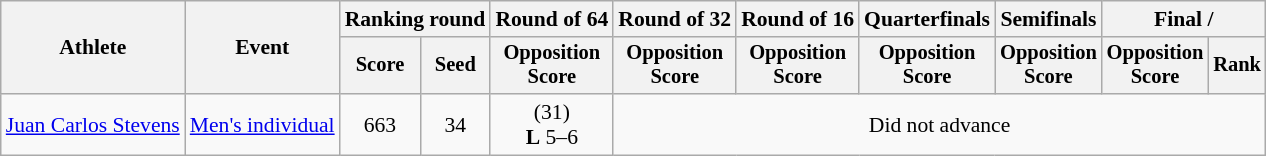<table class="wikitable" style="font-size:90%">
<tr>
<th rowspan="2">Athlete</th>
<th rowspan="2">Event</th>
<th colspan="2">Ranking round</th>
<th>Round of 64</th>
<th>Round of 32</th>
<th>Round of 16</th>
<th>Quarterfinals</th>
<th>Semifinals</th>
<th colspan="2">Final / </th>
</tr>
<tr style="font-size:95%">
<th>Score</th>
<th>Seed</th>
<th>Opposition<br>Score</th>
<th>Opposition<br>Score</th>
<th>Opposition<br>Score</th>
<th>Opposition<br>Score</th>
<th>Opposition<br>Score</th>
<th>Opposition<br>Score</th>
<th>Rank</th>
</tr>
<tr align=center>
<td align=left><a href='#'>Juan Carlos Stevens</a></td>
<td align=left><a href='#'>Men's individual</a></td>
<td>663</td>
<td>34</td>
<td> (31)<br><strong>L</strong> 5–6</td>
<td colspan=6>Did not advance</td>
</tr>
</table>
